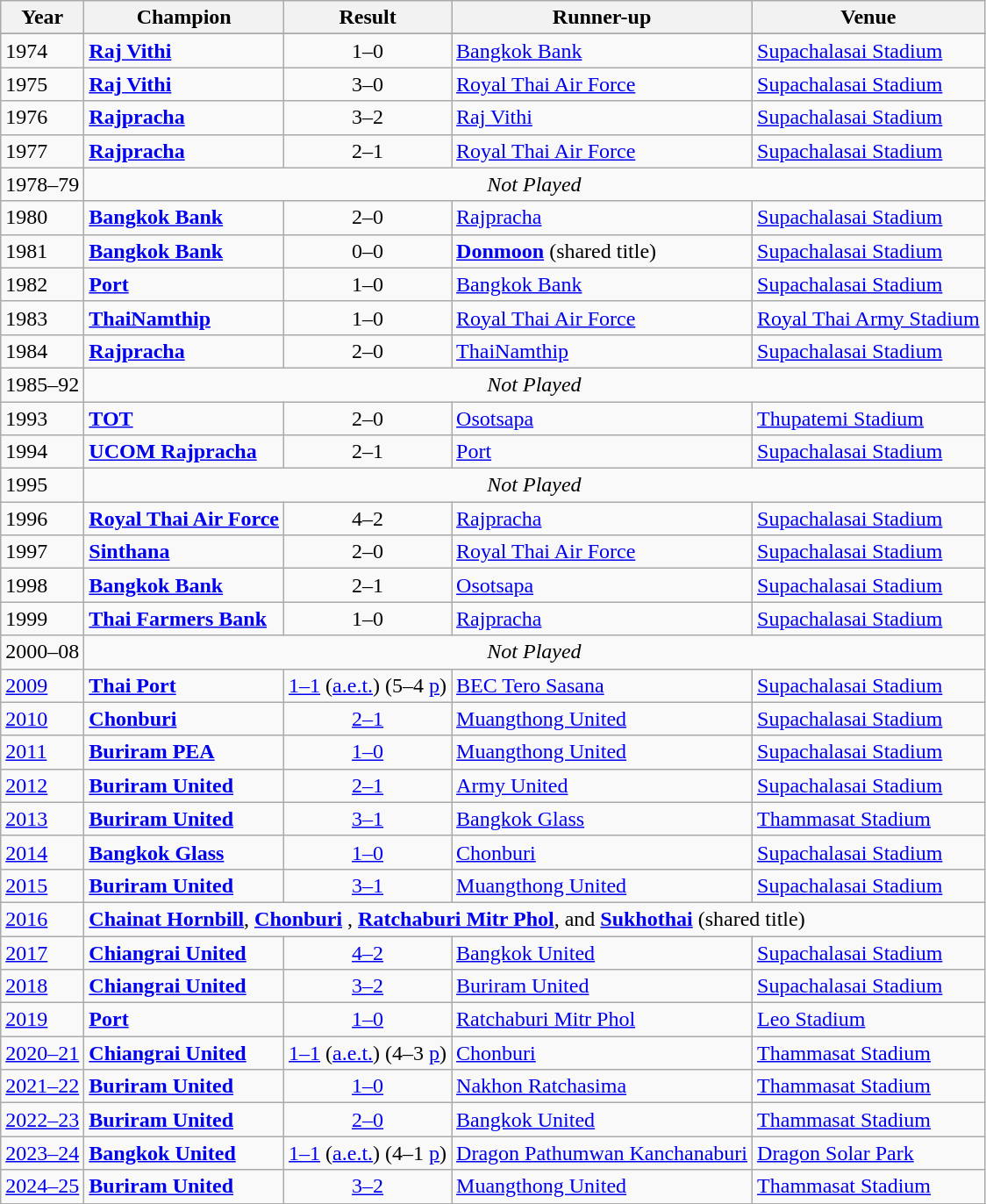<table class="wikitable">
<tr>
<th>Year</th>
<th>Champion</th>
<th>Result</th>
<th>Runner-up</th>
<th scope=col>Venue</th>
</tr>
<tr style="background: #DFE6EF;">
</tr>
<tr>
<td>1974</td>
<td><strong><a href='#'>Raj Vithi</a></strong></td>
<td style="text-align:center;">1–0</td>
<td><a href='#'>Bangkok Bank</a></td>
<td><a href='#'>Supachalasai Stadium</a></td>
</tr>
<tr>
<td>1975</td>
<td><strong><a href='#'>Raj Vithi</a></strong> </td>
<td style="text-align:center;">3–0</td>
<td><a href='#'>Royal Thai Air Force</a></td>
<td><a href='#'>Supachalasai Stadium</a></td>
</tr>
<tr>
<td>1976</td>
<td><strong><a href='#'>Rajpracha</a></strong></td>
<td style="text-align:center;">3–2</td>
<td><a href='#'>Raj Vithi</a></td>
<td><a href='#'>Supachalasai Stadium</a></td>
</tr>
<tr>
<td>1977</td>
<td><strong><a href='#'>Rajpracha</a></strong> </td>
<td style="text-align:center;">2–1</td>
<td><a href='#'>Royal Thai Air Force</a></td>
<td><a href='#'>Supachalasai Stadium</a></td>
</tr>
<tr>
<td>1978–79</td>
<td colspan=4 align=center><em>Not Played</em></td>
</tr>
<tr>
<td>1980</td>
<td><strong><a href='#'>Bangkok Bank</a></strong></td>
<td style="text-align:center;">2–0</td>
<td><a href='#'>Rajpracha</a></td>
<td><a href='#'>Supachalasai Stadium</a></td>
</tr>
<tr>
<td>1981</td>
<td><strong><a href='#'>Bangkok Bank</a></strong> </td>
<td style="text-align:center;">0–0</td>
<td><strong><a href='#'>Donmoon</a></strong> (shared title)</td>
<td><a href='#'>Supachalasai Stadium</a></td>
</tr>
<tr>
<td>1982</td>
<td><strong><a href='#'>Port</a></strong></td>
<td style="text-align:center;">1–0</td>
<td><a href='#'>Bangkok Bank</a></td>
<td><a href='#'>Supachalasai Stadium</a></td>
</tr>
<tr>
<td>1983</td>
<td><strong><a href='#'>ThaiNamthip</a></strong></td>
<td style="text-align:center;">1–0</td>
<td><a href='#'>Royal Thai Air Force</a></td>
<td><a href='#'>Royal Thai Army Stadium</a></td>
</tr>
<tr>
<td>1984</td>
<td><strong><a href='#'>Rajpracha</a></strong> </td>
<td style="text-align:center;">2–0</td>
<td><a href='#'>ThaiNamthip</a></td>
<td><a href='#'>Supachalasai Stadium</a></td>
</tr>
<tr>
<td>1985–92</td>
<td colspan=4 align=center><em>Not Played</em></td>
</tr>
<tr>
<td>1993</td>
<td><strong><a href='#'>TOT</a></strong></td>
<td style="text-align:center;">2–0</td>
<td><a href='#'>Osotsapa</a></td>
<td><a href='#'>Thupatemi Stadium</a></td>
</tr>
<tr>
<td>1994</td>
<td><strong><a href='#'>UCOM Rajpracha</a></strong> </td>
<td style="text-align:center;">2–1</td>
<td><a href='#'>Port</a></td>
<td><a href='#'>Supachalasai Stadium</a></td>
</tr>
<tr>
<td>1995</td>
<td colspan=4 align=center><em>Not Played</em></td>
</tr>
<tr>
<td>1996</td>
<td><strong><a href='#'>Royal Thai Air Force</a></strong></td>
<td style="text-align:center;">4–2</td>
<td><a href='#'>Rajpracha</a></td>
<td><a href='#'>Supachalasai Stadium</a></td>
</tr>
<tr>
<td>1997</td>
<td><strong><a href='#'>Sinthana</a></strong></td>
<td style="text-align:center;">2–0</td>
<td><a href='#'>Royal Thai Air Force</a></td>
<td><a href='#'>Supachalasai Stadium</a></td>
</tr>
<tr>
<td>1998</td>
<td><strong><a href='#'>Bangkok Bank</a></strong> </td>
<td style="text-align:center;">2–1</td>
<td><a href='#'>Osotsapa</a></td>
<td><a href='#'>Supachalasai Stadium</a></td>
</tr>
<tr>
<td>1999</td>
<td><strong><a href='#'>Thai Farmers Bank</a></strong></td>
<td style="text-align:center;">1–0</td>
<td><a href='#'>Rajpracha</a></td>
<td><a href='#'>Supachalasai Stadium</a></td>
</tr>
<tr>
<td>2000–08</td>
<td colspan=4 align=center><em>Not Played</em></td>
</tr>
<tr>
<td><a href='#'>2009</a></td>
<td><strong><a href='#'>Thai Port</a></strong> </td>
<td style="text-align:center;"><a href='#'>1–1</a> (<a href='#'>a.e.t.</a>) (5–4 <a href='#'>p</a>)</td>
<td><a href='#'>BEC Tero Sasana</a></td>
<td><a href='#'>Supachalasai Stadium</a></td>
</tr>
<tr>
<td><a href='#'>2010</a></td>
<td><strong><a href='#'>Chonburi</a></strong></td>
<td style="text-align:center;"><a href='#'>2–1</a></td>
<td><a href='#'>Muangthong United</a></td>
<td><a href='#'>Supachalasai Stadium</a></td>
</tr>
<tr>
<td><a href='#'>2011</a></td>
<td><strong><a href='#'>Buriram PEA</a></strong></td>
<td style="text-align:center;"><a href='#'>1–0</a></td>
<td><a href='#'>Muangthong United</a></td>
<td><a href='#'>Supachalasai Stadium</a></td>
</tr>
<tr>
<td><a href='#'>2012</a></td>
<td><strong><a href='#'>Buriram United</a></strong> </td>
<td style="text-align:center;"><a href='#'>2–1</a></td>
<td><a href='#'>Army United</a></td>
<td><a href='#'>Supachalasai Stadium</a></td>
</tr>
<tr>
<td><a href='#'>2013</a></td>
<td><strong><a href='#'>Buriram United</a></strong> </td>
<td style="text-align:center;"><a href='#'>3–1</a></td>
<td><a href='#'>Bangkok Glass</a></td>
<td><a href='#'>Thammasat Stadium</a></td>
</tr>
<tr>
<td><a href='#'>2014</a></td>
<td><strong><a href='#'>Bangkok Glass</a></strong></td>
<td style="text-align:center;"><a href='#'>1–0</a></td>
<td><a href='#'>Chonburi</a></td>
<td><a href='#'>Supachalasai Stadium</a></td>
</tr>
<tr>
<td><a href='#'>2015</a></td>
<td><strong><a href='#'>Buriram United</a></strong> </td>
<td style="text-align:center;"><a href='#'>3–1</a></td>
<td><a href='#'>Muangthong United</a></td>
<td><a href='#'>Supachalasai Stadium</a></td>
</tr>
<tr>
<td><a href='#'>2016</a></td>
<td colspan=4><strong><a href='#'>Chainat Hornbill</a></strong>, <strong><a href='#'>Chonburi</a></strong> , <strong><a href='#'>Ratchaburi Mitr Phol</a></strong>, and <strong><a href='#'>Sukhothai</a></strong> (shared title)</td>
</tr>
<tr>
<td><a href='#'>2017</a></td>
<td><strong><a href='#'>Chiangrai United</a></strong></td>
<td style="text-align:center;"><a href='#'>4–2</a></td>
<td><a href='#'>Bangkok United</a></td>
<td><a href='#'>Supachalasai Stadium</a></td>
</tr>
<tr>
<td><a href='#'>2018</a></td>
<td><strong><a href='#'>Chiangrai United</a></strong> </td>
<td style="text-align:center;"><a href='#'>3–2</a></td>
<td><a href='#'>Buriram United</a></td>
<td><a href='#'>Supachalasai Stadium</a></td>
</tr>
<tr>
<td><a href='#'>2019</a></td>
<td><strong><a href='#'>Port</a></strong> </td>
<td style="text-align:center;"><a href='#'>1–0</a></td>
<td><a href='#'>Ratchaburi Mitr Phol</a></td>
<td><a href='#'>Leo Stadium</a></td>
</tr>
<tr>
<td><a href='#'>2020–21</a></td>
<td><strong><a href='#'>Chiangrai United</a></strong> </td>
<td style="text-align:center;"><a href='#'>1–1</a> (<a href='#'>a.e.t.</a>) (4–3 <a href='#'>p</a>)</td>
<td><a href='#'>Chonburi</a></td>
<td><a href='#'>Thammasat Stadium</a></td>
</tr>
<tr>
<td><a href='#'>2021–22</a></td>
<td><strong><a href='#'>Buriram United</a></strong> </td>
<td style="text-align:center;"><a href='#'>1–0</a></td>
<td><a href='#'>Nakhon Ratchasima</a></td>
<td><a href='#'>Thammasat Stadium</a></td>
</tr>
<tr>
<td><a href='#'>2022–23</a></td>
<td><strong><a href='#'>Buriram United</a></strong> </td>
<td style="text-align:center;"><a href='#'>2–0</a></td>
<td><a href='#'>Bangkok United</a></td>
<td><a href='#'>Thammasat Stadium</a></td>
</tr>
<tr>
<td><a href='#'>2023–24</a></td>
<td><strong><a href='#'>Bangkok United</a></strong></td>
<td style="text-align:center;"><a href='#'>1–1</a> (<a href='#'>a.e.t.</a>) (4–1 <a href='#'>p</a>)</td>
<td><a href='#'>Dragon Pathumwan Kanchanaburi</a></td>
<td><a href='#'>Dragon Solar Park</a></td>
</tr>
<tr>
<td><a href='#'>2024–25</a></td>
<td><strong><a href='#'>Buriram United</a></strong> </td>
<td style="text-align:center;"><a href='#'>3–2</a></td>
<td><a href='#'>Muangthong United</a></td>
<td><a href='#'>Thammasat Stadium</a></td>
</tr>
<tr>
</tr>
</table>
